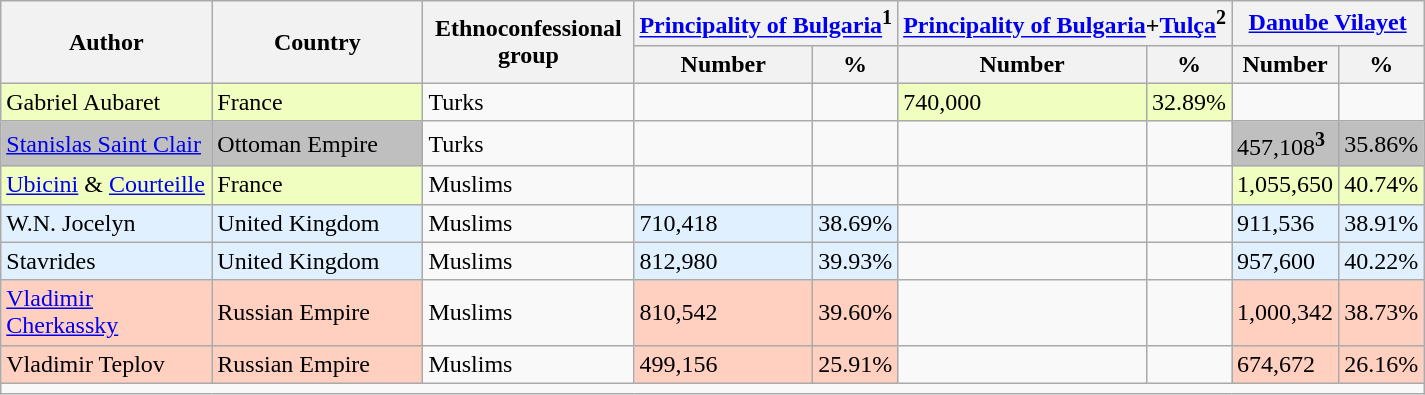<table class="wikitable sortable">
<tr>
<th rowspan="2" style="width:100pt;">Author</th>
<th rowspan="2" style="width:100pt;">Country</th>
<th rowspan="2" style="width:100pt;">Ethnoconfessional group</th>
<th style="text-align:center;" colspan="2" style="width:150pt;"><a href='#'>Principality of Bulgaria</a><sup><strong>1</strong></sup></th>
<th style="text-align:center;" colspan="2" style="width:150pt;"><a href='#'>Principality of Bulgaria</a>+<a href='#'>Tulça</a><sup><strong>2</strong></sup></th>
<th style="text-align:center;" colspan="2" style="width:150pt;"><a href='#'>Danube Vilayet</a></th>
</tr>
<tr>
<th>Number</th>
<th style="width:10pt;">%</th>
<th>Number</th>
<th style="width:10pt;">%</th>
<th>Number</th>
<th style="width:10pt;">%</th>
</tr>
<tr>
<td style="background:#F0FFC0;">Gabriel Aubaret</td>
<td style="background:#F0FFC0;">France</td>
<td>Turks</td>
<td></td>
<td></td>
<td style="background:#F0FFC0;">740,000</td>
<td style="background:#F0FFC0;">32.89%</td>
<td></td>
<td></td>
</tr>
<tr>
<td style="background:#BFBFBF;"><a href='#'>Stanislas Saint Clair</a></td>
<td style="background:#BFBFBF;">Ottoman Empire</td>
<td>Turks</td>
<td></td>
<td></td>
<td></td>
<td></td>
<td style="background:#BFBFBF;">457,108<sup><strong>3</strong></sup></td>
<td style="background:#BFBFBF;">35.86%</td>
</tr>
<tr>
<td style="background:#F0FFC0;"><a href='#'>Ubicini</a> & <a href='#'>Courteille</a></td>
<td style="background:#F0FFC0;">France</td>
<td>Muslims</td>
<td></td>
<td></td>
<td></td>
<td></td>
<td style="background:#F0FFC0;">1,055,650</td>
<td style="background:#F0FFC0;">40.74%</td>
</tr>
<tr>
<td style="background:#E0F0FF;">W.N. Jocelyn</td>
<td style="background:#E0F0FF;">United Kingdom</td>
<td>Muslims</td>
<td style="background:#E0F0FF;">710,418</td>
<td style="background:#E0F0FF;">38.69%</td>
<td></td>
<td></td>
<td style="background:#E0F0FF;">911,536</td>
<td style="background:#E0F0FF;">38.91%</td>
</tr>
<tr>
<td style="background:#E0F0FF;">Stavrides</td>
<td style="background:#E0F0FF;">United Kingdom</td>
<td>Muslims</td>
<td style="background:#E0F0FF;">812,980</td>
<td style="background:#E0F0FF;">39.93%</td>
<td></td>
<td></td>
<td style="background:#E0F0FF;">957,600</td>
<td style="background:#E0F0FF;">40.22%</td>
</tr>
<tr>
<td style="background:#FFD0C0;"><a href='#'>Vladimir Cherkassky</a></td>
<td style="background:#FFD0C0;">Russian Empire</td>
<td>Muslims</td>
<td style="background:#FFD0C0;">810,542</td>
<td style="background:#FFD0C0;">39.60%</td>
<td></td>
<td></td>
<td style="background:#FFD0C0;">1,000,342</td>
<td style="background:#FFD0C0;">38.73%</td>
</tr>
<tr>
<td style="background:#FFD0C0;">Vladimir Teplov</td>
<td style="background:#FFD0C0;">Russian Empire</td>
<td>Muslims</td>
<td style="background:#FFD0C0;">499,156</td>
<td style="background:#FFD0C0;">25.91%</td>
<td></td>
<td></td>
<td style="background:#FFD0C0;">674,672</td>
<td style="background:#FFD0C0;">26.16%</td>
</tr>
<tr>
<td colspan="11"></td>
</tr>
</table>
